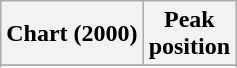<table class="wikitable sortable plainrowheaders" style="text-align:center">
<tr>
<th>Chart (2000)</th>
<th>Peak<br>position</th>
</tr>
<tr>
</tr>
<tr>
</tr>
<tr>
</tr>
</table>
